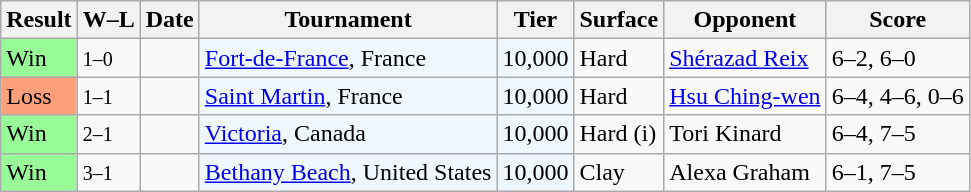<table class="sortable wikitable">
<tr>
<th>Result</th>
<th class="unsortable">W–L</th>
<th>Date</th>
<th>Tournament</th>
<th>Tier</th>
<th>Surface</th>
<th>Opponent</th>
<th class="unsortable">Score</th>
</tr>
<tr>
<td style="background:#98fb98;">Win</td>
<td><small>1–0</small></td>
<td></td>
<td style="background:#f0f8ff;"><a href='#'>Fort-de-France</a>, France</td>
<td style="background:#f0f8ff;">10,000</td>
<td>Hard</td>
<td> <a href='#'>Shérazad Reix</a></td>
<td>6–2, 6–0</td>
</tr>
<tr>
<td style="background:#ffa07a;">Loss</td>
<td><small>1–1</small></td>
<td></td>
<td style="background:#f0f8ff;"><a href='#'>Saint Martin</a>, France</td>
<td style="background:#f0f8ff;">10,000</td>
<td>Hard</td>
<td> <a href='#'>Hsu Ching-wen</a></td>
<td>6–4, 4–6, 0–6</td>
</tr>
<tr>
<td style="background:#98fb98;">Win</td>
<td><small>2–1</small></td>
<td></td>
<td style="background:#f0f8ff;"><a href='#'>Victoria</a>, Canada</td>
<td style="background:#f0f8ff;">10,000</td>
<td>Hard (i)</td>
<td> Tori Kinard</td>
<td>6–4, 7–5</td>
</tr>
<tr>
<td style="background:#98fb98;">Win</td>
<td><small>3–1</small></td>
<td></td>
<td style="background:#f0f8ff;"><a href='#'>Bethany Beach</a>, United States</td>
<td style="background:#f0f8ff;">10,000</td>
<td>Clay</td>
<td> Alexa Graham</td>
<td>6–1, 7–5</td>
</tr>
</table>
